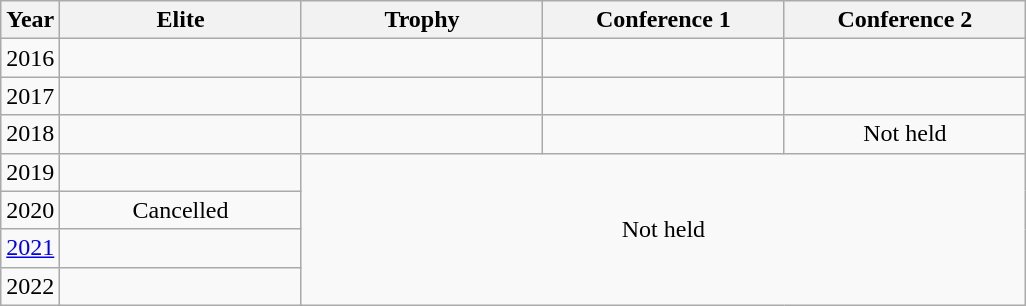<table class="wikitable" style="text-align: center;">
<tr>
<th>Year</th>
<th style="width:9.6em;">Elite</th>
<th style="width:9.6em;">Trophy</th>
<th style="width:9.6em;">Conference 1</th>
<th style="width:9.6em;">Conference 2</th>
</tr>
<tr>
<td>2016</td>
<td></td>
<td></td>
<td></td>
<td></td>
</tr>
<tr>
<td>2017</td>
<td></td>
<td></td>
<td></td>
<td></td>
</tr>
<tr>
<td>2018</td>
<td></td>
<td></td>
<td></td>
<td style="text-align: center;">Not held</td>
</tr>
<tr>
<td>2019</td>
<td></td>
<td colspan="3" rowspan="4" style="text-align: center; ">Not held</td>
</tr>
<tr>
<td>2020</td>
<td>Cancelled</td>
</tr>
<tr>
<td><a href='#'>2021</a></td>
<td></td>
</tr>
<tr>
<td>2022</td>
<td></td>
</tr>
</table>
